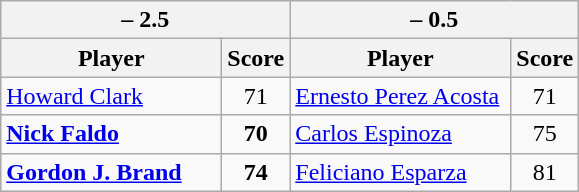<table class=wikitable>
<tr>
<th colspan=2> – 2.5</th>
<th colspan=2> – 0.5</th>
</tr>
<tr>
<th width=140>Player</th>
<th>Score</th>
<th width=140>Player</th>
<th>Score</th>
</tr>
<tr>
<td><a href='#'>Howard Clark</a></td>
<td align=center>71</td>
<td><a href='#'>Ernesto Perez Acosta</a></td>
<td align=center>71</td>
</tr>
<tr>
<td><strong><a href='#'>Nick Faldo</a></strong></td>
<td align=center><strong>70</strong></td>
<td><a href='#'>Carlos Espinoza</a></td>
<td align=center>75</td>
</tr>
<tr>
<td><strong><a href='#'>Gordon J. Brand</a></strong></td>
<td align=center><strong>74</strong></td>
<td><a href='#'>Feliciano Esparza</a></td>
<td align=center>81</td>
</tr>
</table>
